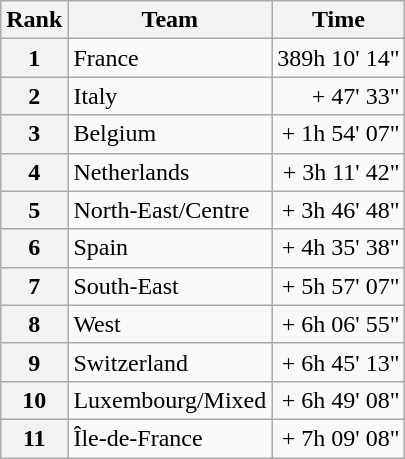<table class="wikitable">
<tr>
<th scope="col">Rank</th>
<th scope="col">Team</th>
<th scope="col">Time</th>
</tr>
<tr>
<th scope="row">1</th>
<td>France</td>
<td style="text-align:right;">389h 10' 14"</td>
</tr>
<tr>
<th scope="row">2</th>
<td>Italy</td>
<td style="text-align:right;">+ 47' 33"</td>
</tr>
<tr>
<th scope="row">3</th>
<td>Belgium</td>
<td style="text-align:right;">+ 1h 54' 07"</td>
</tr>
<tr>
<th scope="row">4</th>
<td>Netherlands</td>
<td style="text-align:right;">+ 3h 11' 42"</td>
</tr>
<tr>
<th scope="row">5</th>
<td>North-East/Centre</td>
<td style="text-align:right;">+ 3h 46' 48"</td>
</tr>
<tr>
<th scope="row">6</th>
<td>Spain</td>
<td style="text-align:right;">+ 4h 35' 38"</td>
</tr>
<tr>
<th scope="row">7</th>
<td>South-East</td>
<td style="text-align:right;">+ 5h 57' 07"</td>
</tr>
<tr>
<th scope="row">8</th>
<td>West</td>
<td style="text-align:right;">+ 6h 06' 55"</td>
</tr>
<tr>
<th scope="row">9</th>
<td>Switzerland</td>
<td style="text-align:right;">+ 6h 45' 13"</td>
</tr>
<tr>
<th scope="row">10</th>
<td>Luxembourg/Mixed</td>
<td style="text-align:right;">+ 6h 49' 08"</td>
</tr>
<tr>
<th scope="row">11</th>
<td>Île-de-France</td>
<td style="text-align:right;">+ 7h 09' 08"</td>
</tr>
</table>
